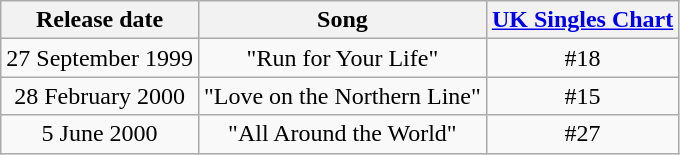<table class="wikitable">
<tr>
<th>Release date</th>
<th>Song</th>
<th><a href='#'>UK Singles Chart</a></th>
</tr>
<tr>
<td align="center">27 September 1999</td>
<td align="center">"Run for Your Life"</td>
<td align="center">#18</td>
</tr>
<tr>
<td align="center">28 February 2000</td>
<td align="center">"Love on the Northern Line"</td>
<td align="center">#15</td>
</tr>
<tr>
<td align="center">5 June 2000</td>
<td align="center">"All Around the World"</td>
<td align="center">#27</td>
</tr>
</table>
